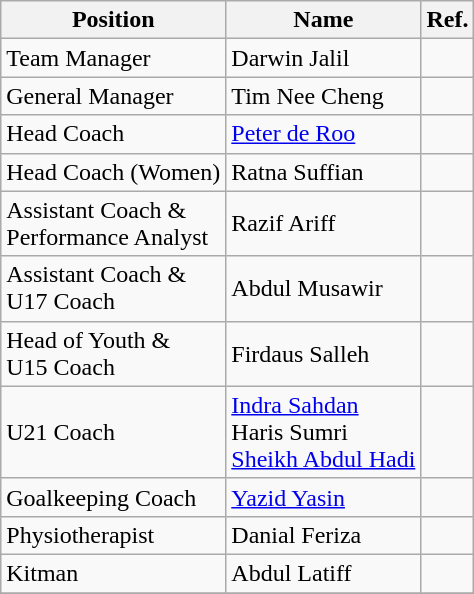<table class="wikitable">
<tr>
<th>Position</th>
<th>Name</th>
<th>Ref.</th>
</tr>
<tr>
<td>Team Manager</td>
<td> Darwin Jalil</td>
<td></td>
</tr>
<tr>
<td>General Manager</td>
<td>Tim Nee Cheng</td>
<td></td>
</tr>
<tr>
<td>Head Coach</td>
<td> <a href='#'>Peter de Roo</a></td>
<td></td>
</tr>
<tr>
<td>Head Coach (Women)</td>
<td> Ratna Suffian</td>
<td></td>
</tr>
<tr>
<td>Assistant Coach & <br> Performance Analyst</td>
<td> Razif Ariff</td>
<td></td>
</tr>
<tr>
<td>Assistant Coach & <br> U17 Coach</td>
<td> Abdul Musawir</td>
<td></td>
</tr>
<tr>
<td>Head of Youth & <br> U15 Coach</td>
<td> Firdaus Salleh</td>
<td></td>
</tr>
<tr>
<td>U21 Coach</td>
<td> <a href='#'>Indra Sahdan</a> <br>  Haris Sumri <br>  <a href='#'>Sheikh Abdul Hadi</a></td>
<td></td>
</tr>
<tr>
<td>Goalkeeping Coach</td>
<td> <a href='#'>Yazid Yasin</a></td>
<td></td>
</tr>
<tr>
<td>Physiotherapist</td>
<td> Danial Feriza</td>
<td></td>
</tr>
<tr>
<td>Kitman</td>
<td> Abdul Latiff</td>
<td></td>
</tr>
<tr>
</tr>
</table>
